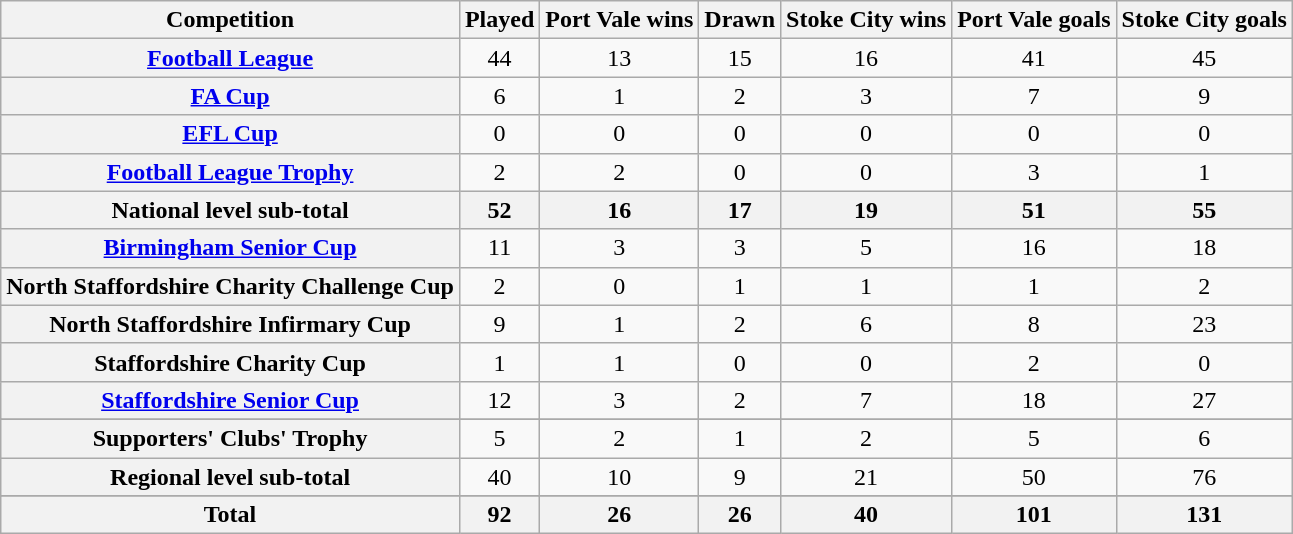<table class="sortable wikitable plainrowheaders" style="text-align:center;">
<tr>
<th scope="col" class="unsortable">Competition</th>
<th scope="col">Played</th>
<th scope="col">Port Vale wins</th>
<th scope="col">Drawn</th>
<th scope="col">Stoke City wins</th>
<th scope="col">Port Vale goals</th>
<th scope="col">Stoke City goals</th>
</tr>
<tr>
<th scope="row"><a href='#'>Football League</a></th>
<td>44</td>
<td>13</td>
<td>15</td>
<td>16</td>
<td>41</td>
<td>45</td>
</tr>
<tr>
<th scope="row"><a href='#'>FA Cup</a></th>
<td>6</td>
<td>1</td>
<td>2</td>
<td>3</td>
<td>7</td>
<td>9</td>
</tr>
<tr>
<th scope="row"><a href='#'>EFL Cup</a></th>
<td>0</td>
<td>0</td>
<td>0</td>
<td>0</td>
<td>0</td>
<td>0</td>
</tr>
<tr>
<th scope="row"><a href='#'>Football League Trophy</a></th>
<td>2</td>
<td>2</td>
<td>0</td>
<td>0</td>
<td>3</td>
<td>1</td>
</tr>
<tr class="sortbottom">
<th>National level sub-total</th>
<th>52</th>
<th>16</th>
<th>17</th>
<th>19</th>
<th>51</th>
<th>55</th>
</tr>
<tr>
<th scope="row"><a href='#'>Birmingham Senior Cup</a></th>
<td>11</td>
<td>3</td>
<td>3</td>
<td>5</td>
<td>16</td>
<td>18</td>
</tr>
<tr>
<th scope="row">North Staffordshire Charity Challenge Cup</th>
<td>2</td>
<td>0</td>
<td>1</td>
<td>1</td>
<td>1</td>
<td>2</td>
</tr>
<tr>
<th scope="row">North Staffordshire Infirmary Cup</th>
<td>9</td>
<td>1</td>
<td>2</td>
<td>6</td>
<td>8</td>
<td>23</td>
</tr>
<tr>
<th scope="row">Staffordshire Charity Cup</th>
<td>1</td>
<td>1</td>
<td>0</td>
<td>0</td>
<td>2</td>
<td>0</td>
</tr>
<tr>
<th scope="row"><a href='#'>Staffordshire Senior Cup</a></th>
<td>12</td>
<td>3</td>
<td>2</td>
<td>7</td>
<td>18</td>
<td>27</td>
</tr>
<tr>
</tr>
<tr>
<th scope="row">Supporters' Clubs' Trophy</th>
<td>5</td>
<td>2</td>
<td>1</td>
<td>2</td>
<td>5</td>
<td>6</td>
</tr>
<tr class="sortbottom">
<th>Regional level sub-total</th>
<td>40</td>
<td>10</td>
<td>9</td>
<td>21</td>
<td>50</td>
<td>76</td>
</tr>
<tr>
</tr>
<tr class="sortbottom">
<th>Total</th>
<th>92</th>
<th>26</th>
<th>26</th>
<th>40</th>
<th>101</th>
<th>131</th>
</tr>
</table>
